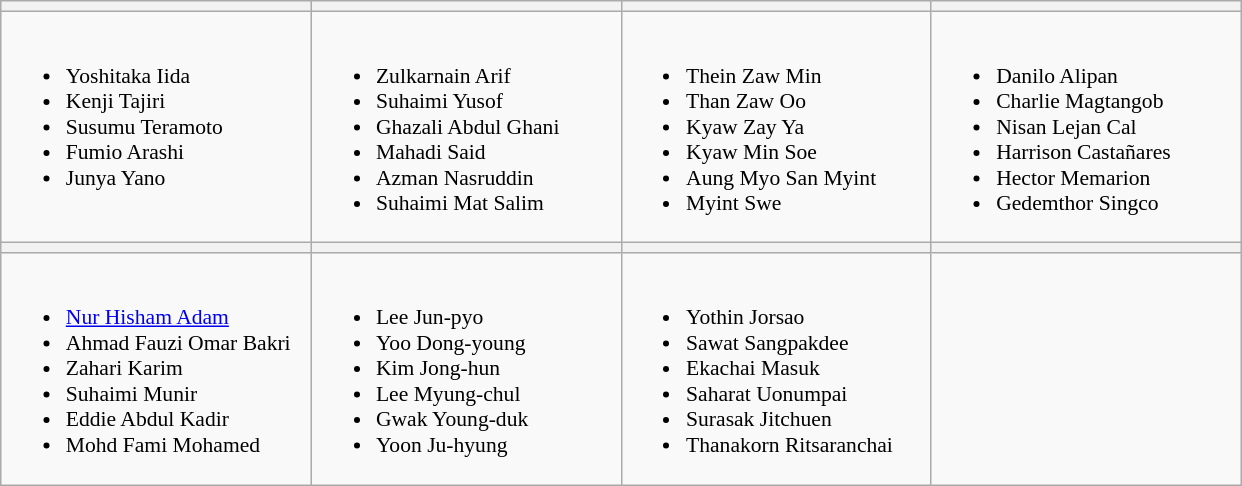<table class="wikitable" style="font-size:90%">
<tr>
<th width=200></th>
<th width=200></th>
<th width=200></th>
<th width=200></th>
</tr>
<tr>
<td valign=top><br><ul><li>Yoshitaka Iida</li><li>Kenji Tajiri</li><li>Susumu Teramoto</li><li>Fumio Arashi</li><li>Junya Yano</li></ul></td>
<td valign=top><br><ul><li>Zulkarnain Arif</li><li>Suhaimi Yusof</li><li>Ghazali Abdul Ghani</li><li>Mahadi Said</li><li>Azman Nasruddin</li><li>Suhaimi Mat Salim</li></ul></td>
<td valign=top><br><ul><li>Thein Zaw Min</li><li>Than Zaw Oo</li><li>Kyaw Zay Ya</li><li>Kyaw Min Soe</li><li>Aung Myo San Myint</li><li>Myint Swe</li></ul></td>
<td valign=top><br><ul><li>Danilo Alipan</li><li>Charlie Magtangob</li><li>Nisan Lejan Cal</li><li>Harrison Castañares</li><li>Hector Memarion</li><li>Gedemthor Singco</li></ul></td>
</tr>
<tr>
<th></th>
<th></th>
<th></th>
<th></th>
</tr>
<tr>
<td valign=top><br><ul><li><a href='#'>Nur Hisham Adam</a></li><li>Ahmad Fauzi Omar Bakri</li><li>Zahari Karim</li><li>Suhaimi Munir</li><li>Eddie Abdul Kadir</li><li>Mohd Fami Mohamed</li></ul></td>
<td valign=top><br><ul><li>Lee Jun-pyo</li><li>Yoo Dong-young</li><li>Kim Jong-hun</li><li>Lee Myung-chul</li><li>Gwak Young-duk</li><li>Yoon Ju-hyung</li></ul></td>
<td valign=top><br><ul><li>Yothin Jorsao</li><li>Sawat Sangpakdee</li><li>Ekachai Masuk</li><li>Saharat Uonumpai</li><li>Surasak Jitchuen</li><li>Thanakorn Ritsaranchai</li></ul></td>
<td valign=top></td>
</tr>
</table>
